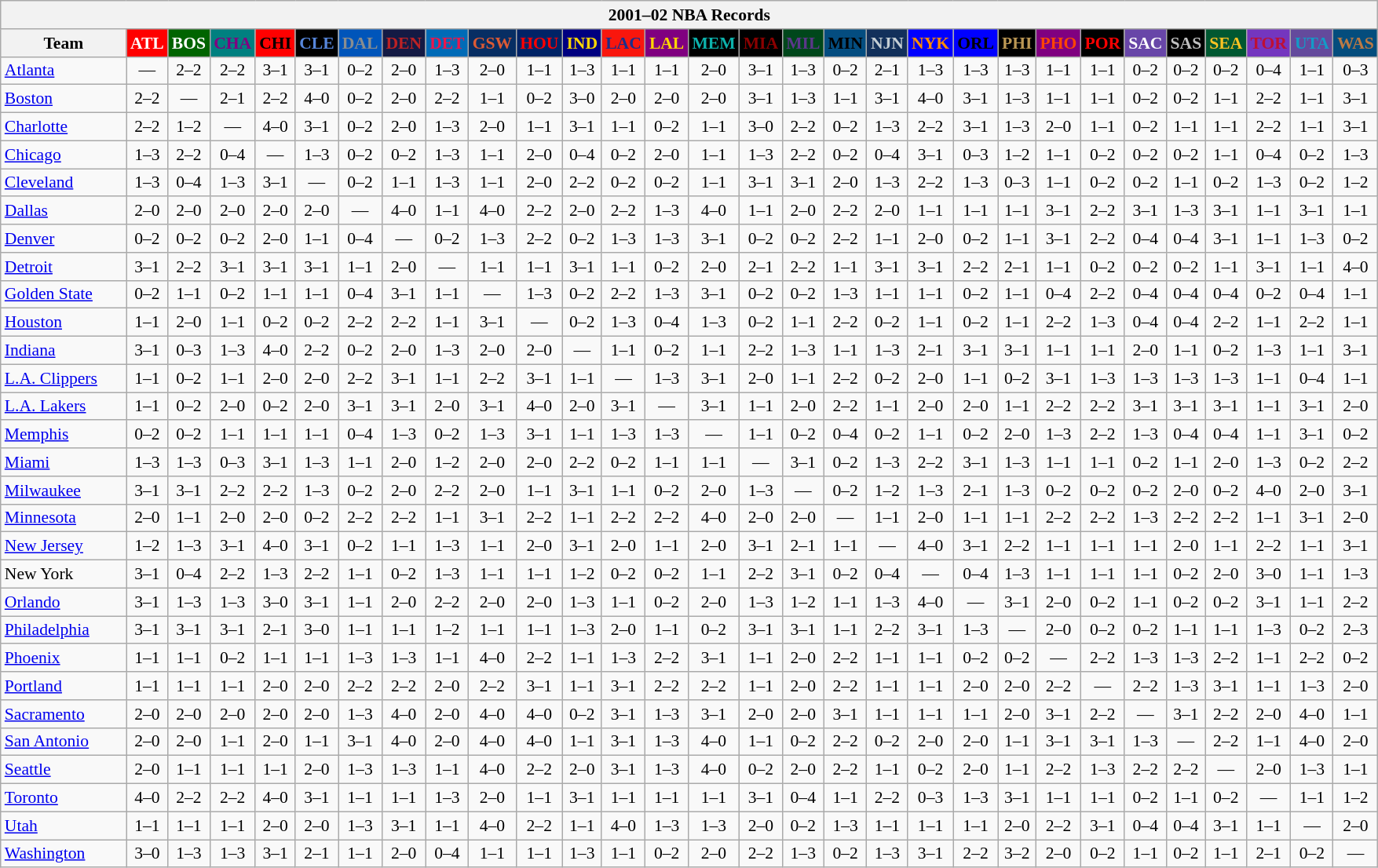<table class="wikitable" style="font-size:90%; text-align:center;">
<tr>
<th colspan=30>2001–02 NBA Records</th>
</tr>
<tr>
<th width=100>Team</th>
<th style="background:#FF0000;color:#FFFFFF;width=35">ATL</th>
<th style="background:#006400;color:#FFFFFF;width=35">BOS</th>
<th style="background:#008080;color:#800080;width=35">CHA</th>
<th style="background:#FF0000;color:#000000;width=35">CHI</th>
<th style="background:#000000;color:#5787DC;width=35">CLE</th>
<th style="background:#0055BA;color:#898D8F;width=35">DAL</th>
<th style="background:#141A44;color:#BC2224;width=35">DEN</th>
<th style="background:#006BB7;color:#ED164B;width=35">DET</th>
<th style="background:#072E63;color:#DC5A34;width=35">GSW</th>
<th style="background:#002366;color:#FF0000;width=35">HOU</th>
<th style="background:#000080;color:#FFD700;width=35">IND</th>
<th style="background:#F9160D;color:#1A2E8B;width=35">LAC</th>
<th style="background:#800080;color:#FFD700;width=35">LAL</th>
<th style="background:#000000;color:#0CB2AC;width=35">MEM</th>
<th style="background:#000000;color:#8B0000;width=35">MIA</th>
<th style="background:#00471B;color:#5C378A;width=35">MIL</th>
<th style="background:#044D80;color:#000000;width=35">MIN</th>
<th style="background:#12305B;color:#C4CED4;width=35">NJN</th>
<th style="background:#0000FF;color:#FF8C00;width=35">NYK</th>
<th style="background:#0000FF;color:#000000;width=35">ORL</th>
<th style="background:#000000;color:#BB9754;width=35">PHI</th>
<th style="background:#800080;color:#FF4500;width=35">PHO</th>
<th style="background:#000000;color:#FF0000;width=35">POR</th>
<th style="background:#6846A8;color:#FFFFFF;width=35">SAC</th>
<th style="background:#000000;color:#C0C0C0;width=35">SAS</th>
<th style="background:#005831;color:#FFC322;width=35">SEA</th>
<th style="background:#7436BF;color:#BE0F34;width=35">TOR</th>
<th style="background:#644A9C;color:#149BC7;width=35">UTA</th>
<th style="background:#044D7D;color:#BC7A44;width=35">WAS</th>
</tr>
<tr>
<td style="text-align:left;"><a href='#'>Atlanta</a></td>
<td>—</td>
<td>2–2</td>
<td>2–2</td>
<td>3–1</td>
<td>3–1</td>
<td>0–2</td>
<td>2–0</td>
<td>1–3</td>
<td>2–0</td>
<td>1–1</td>
<td>1–3</td>
<td>1–1</td>
<td>1–1</td>
<td>2–0</td>
<td>3–1</td>
<td>1–3</td>
<td>0–2</td>
<td>2–1</td>
<td>1–3</td>
<td>1–3</td>
<td>1–3</td>
<td>1–1</td>
<td>1–1</td>
<td>0–2</td>
<td>0–2</td>
<td>0–2</td>
<td>0–4</td>
<td>1–1</td>
<td>0–3</td>
</tr>
<tr>
<td style="text-align:left;"><a href='#'>Boston</a></td>
<td>2–2</td>
<td>—</td>
<td>2–1</td>
<td>2–2</td>
<td>4–0</td>
<td>0–2</td>
<td>2–0</td>
<td>2–2</td>
<td>1–1</td>
<td>0–2</td>
<td>3–0</td>
<td>2–0</td>
<td>2–0</td>
<td>2–0</td>
<td>3–1</td>
<td>1–3</td>
<td>1–1</td>
<td>3–1</td>
<td>4–0</td>
<td>3–1</td>
<td>1–3</td>
<td>1–1</td>
<td>1–1</td>
<td>0–2</td>
<td>0–2</td>
<td>1–1</td>
<td>2–2</td>
<td>1–1</td>
<td>3–1</td>
</tr>
<tr>
<td style="text-align:left;"><a href='#'>Charlotte</a></td>
<td>2–2</td>
<td>1–2</td>
<td>—</td>
<td>4–0</td>
<td>3–1</td>
<td>0–2</td>
<td>2–0</td>
<td>1–3</td>
<td>2–0</td>
<td>1–1</td>
<td>3–1</td>
<td>1–1</td>
<td>0–2</td>
<td>1–1</td>
<td>3–0</td>
<td>2–2</td>
<td>0–2</td>
<td>1–3</td>
<td>2–2</td>
<td>3–1</td>
<td>1–3</td>
<td>2–0</td>
<td>1–1</td>
<td>0–2</td>
<td>1–1</td>
<td>1–1</td>
<td>2–2</td>
<td>1–1</td>
<td>3–1</td>
</tr>
<tr>
<td style="text-align:left;"><a href='#'>Chicago</a></td>
<td>1–3</td>
<td>2–2</td>
<td>0–4</td>
<td>—</td>
<td>1–3</td>
<td>0–2</td>
<td>0–2</td>
<td>1–3</td>
<td>1–1</td>
<td>2–0</td>
<td>0–4</td>
<td>0–2</td>
<td>2–0</td>
<td>1–1</td>
<td>1–3</td>
<td>2–2</td>
<td>0–2</td>
<td>0–4</td>
<td>3–1</td>
<td>0–3</td>
<td>1–2</td>
<td>1–1</td>
<td>0–2</td>
<td>0–2</td>
<td>0–2</td>
<td>1–1</td>
<td>0–4</td>
<td>0–2</td>
<td>1–3</td>
</tr>
<tr>
<td style="text-align:left;"><a href='#'>Cleveland</a></td>
<td>1–3</td>
<td>0–4</td>
<td>1–3</td>
<td>3–1</td>
<td>—</td>
<td>0–2</td>
<td>1–1</td>
<td>1–3</td>
<td>1–1</td>
<td>2–0</td>
<td>2–2</td>
<td>0–2</td>
<td>0–2</td>
<td>1–1</td>
<td>3–1</td>
<td>3–1</td>
<td>2–0</td>
<td>1–3</td>
<td>2–2</td>
<td>1–3</td>
<td>0–3</td>
<td>1–1</td>
<td>0–2</td>
<td>0–2</td>
<td>1–1</td>
<td>0–2</td>
<td>1–3</td>
<td>0–2</td>
<td>1–2</td>
</tr>
<tr>
<td style="text-align:left;"><a href='#'>Dallas</a></td>
<td>2–0</td>
<td>2–0</td>
<td>2–0</td>
<td>2–0</td>
<td>2–0</td>
<td>—</td>
<td>4–0</td>
<td>1–1</td>
<td>4–0</td>
<td>2–2</td>
<td>2–0</td>
<td>2–2</td>
<td>1–3</td>
<td>4–0</td>
<td>1–1</td>
<td>2–0</td>
<td>2–2</td>
<td>2–0</td>
<td>1–1</td>
<td>1–1</td>
<td>1–1</td>
<td>3–1</td>
<td>2–2</td>
<td>3–1</td>
<td>1–3</td>
<td>3–1</td>
<td>1–1</td>
<td>3–1</td>
<td>1–1</td>
</tr>
<tr>
<td style="text-align:left;"><a href='#'>Denver</a></td>
<td>0–2</td>
<td>0–2</td>
<td>0–2</td>
<td>2–0</td>
<td>1–1</td>
<td>0–4</td>
<td>—</td>
<td>0–2</td>
<td>1–3</td>
<td>2–2</td>
<td>0–2</td>
<td>1–3</td>
<td>1–3</td>
<td>3–1</td>
<td>0–2</td>
<td>0–2</td>
<td>2–2</td>
<td>1–1</td>
<td>2–0</td>
<td>0–2</td>
<td>1–1</td>
<td>3–1</td>
<td>2–2</td>
<td>0–4</td>
<td>0–4</td>
<td>3–1</td>
<td>1–1</td>
<td>1–3</td>
<td>0–2</td>
</tr>
<tr>
<td style="text-align:left;"><a href='#'>Detroit</a></td>
<td>3–1</td>
<td>2–2</td>
<td>3–1</td>
<td>3–1</td>
<td>3–1</td>
<td>1–1</td>
<td>2–0</td>
<td>—</td>
<td>1–1</td>
<td>1–1</td>
<td>3–1</td>
<td>1–1</td>
<td>0–2</td>
<td>2–0</td>
<td>2–1</td>
<td>2–2</td>
<td>1–1</td>
<td>3–1</td>
<td>3–1</td>
<td>2–2</td>
<td>2–1</td>
<td>1–1</td>
<td>0–2</td>
<td>0–2</td>
<td>0–2</td>
<td>1–1</td>
<td>3–1</td>
<td>1–1</td>
<td>4–0</td>
</tr>
<tr>
<td style="text-align:left;"><a href='#'>Golden State</a></td>
<td>0–2</td>
<td>1–1</td>
<td>0–2</td>
<td>1–1</td>
<td>1–1</td>
<td>0–4</td>
<td>3–1</td>
<td>1–1</td>
<td>—</td>
<td>1–3</td>
<td>0–2</td>
<td>2–2</td>
<td>1–3</td>
<td>3–1</td>
<td>0–2</td>
<td>0–2</td>
<td>1–3</td>
<td>1–1</td>
<td>1–1</td>
<td>0–2</td>
<td>1–1</td>
<td>0–4</td>
<td>2–2</td>
<td>0–4</td>
<td>0–4</td>
<td>0–4</td>
<td>0–2</td>
<td>0–4</td>
<td>1–1</td>
</tr>
<tr>
<td style="text-align:left;"><a href='#'>Houston</a></td>
<td>1–1</td>
<td>2–0</td>
<td>1–1</td>
<td>0–2</td>
<td>0–2</td>
<td>2–2</td>
<td>2–2</td>
<td>1–1</td>
<td>3–1</td>
<td>—</td>
<td>0–2</td>
<td>1–3</td>
<td>0–4</td>
<td>1–3</td>
<td>0–2</td>
<td>1–1</td>
<td>2–2</td>
<td>0–2</td>
<td>1–1</td>
<td>0–2</td>
<td>1–1</td>
<td>2–2</td>
<td>1–3</td>
<td>0–4</td>
<td>0–4</td>
<td>2–2</td>
<td>1–1</td>
<td>2–2</td>
<td>1–1</td>
</tr>
<tr>
<td style="text-align:left;"><a href='#'>Indiana</a></td>
<td>3–1</td>
<td>0–3</td>
<td>1–3</td>
<td>4–0</td>
<td>2–2</td>
<td>0–2</td>
<td>2–0</td>
<td>1–3</td>
<td>2–0</td>
<td>2–0</td>
<td>—</td>
<td>1–1</td>
<td>0–2</td>
<td>1–1</td>
<td>2–2</td>
<td>1–3</td>
<td>1–1</td>
<td>1–3</td>
<td>2–1</td>
<td>3–1</td>
<td>3–1</td>
<td>1–1</td>
<td>1–1</td>
<td>2–0</td>
<td>1–1</td>
<td>0–2</td>
<td>1–3</td>
<td>1–1</td>
<td>3–1</td>
</tr>
<tr>
<td style="text-align:left;"><a href='#'>L.A. Clippers</a></td>
<td>1–1</td>
<td>0–2</td>
<td>1–1</td>
<td>2–0</td>
<td>2–0</td>
<td>2–2</td>
<td>3–1</td>
<td>1–1</td>
<td>2–2</td>
<td>3–1</td>
<td>1–1</td>
<td>—</td>
<td>1–3</td>
<td>3–1</td>
<td>2–0</td>
<td>1–1</td>
<td>2–2</td>
<td>0–2</td>
<td>2–0</td>
<td>1–1</td>
<td>0–2</td>
<td>3–1</td>
<td>1–3</td>
<td>1–3</td>
<td>1–3</td>
<td>1–3</td>
<td>1–1</td>
<td>0–4</td>
<td>1–1</td>
</tr>
<tr>
<td style="text-align:left;"><a href='#'>L.A. Lakers</a></td>
<td>1–1</td>
<td>0–2</td>
<td>2–0</td>
<td>0–2</td>
<td>2–0</td>
<td>3–1</td>
<td>3–1</td>
<td>2–0</td>
<td>3–1</td>
<td>4–0</td>
<td>2–0</td>
<td>3–1</td>
<td>—</td>
<td>3–1</td>
<td>1–1</td>
<td>2–0</td>
<td>2–2</td>
<td>1–1</td>
<td>2–0</td>
<td>2–0</td>
<td>1–1</td>
<td>2–2</td>
<td>2–2</td>
<td>3–1</td>
<td>3–1</td>
<td>3–1</td>
<td>1–1</td>
<td>3–1</td>
<td>2–0</td>
</tr>
<tr>
<td style="text-align:left;"><a href='#'>Memphis</a></td>
<td>0–2</td>
<td>0–2</td>
<td>1–1</td>
<td>1–1</td>
<td>1–1</td>
<td>0–4</td>
<td>1–3</td>
<td>0–2</td>
<td>1–3</td>
<td>3–1</td>
<td>1–1</td>
<td>1–3</td>
<td>1–3</td>
<td>—</td>
<td>1–1</td>
<td>0–2</td>
<td>0–4</td>
<td>0–2</td>
<td>1–1</td>
<td>0–2</td>
<td>2–0</td>
<td>1–3</td>
<td>2–2</td>
<td>1–3</td>
<td>0–4</td>
<td>0–4</td>
<td>1–1</td>
<td>3–1</td>
<td>0–2</td>
</tr>
<tr>
<td style="text-align:left;"><a href='#'>Miami</a></td>
<td>1–3</td>
<td>1–3</td>
<td>0–3</td>
<td>3–1</td>
<td>1–3</td>
<td>1–1</td>
<td>2–0</td>
<td>1–2</td>
<td>2–0</td>
<td>2–0</td>
<td>2–2</td>
<td>0–2</td>
<td>1–1</td>
<td>1–1</td>
<td>—</td>
<td>3–1</td>
<td>0–2</td>
<td>1–3</td>
<td>2–2</td>
<td>3–1</td>
<td>1–3</td>
<td>1–1</td>
<td>1–1</td>
<td>0–2</td>
<td>1–1</td>
<td>2–0</td>
<td>1–3</td>
<td>0–2</td>
<td>2–2</td>
</tr>
<tr>
<td style="text-align:left;"><a href='#'>Milwaukee</a></td>
<td>3–1</td>
<td>3–1</td>
<td>2–2</td>
<td>2–2</td>
<td>1–3</td>
<td>0–2</td>
<td>2–0</td>
<td>2–2</td>
<td>2–0</td>
<td>1–1</td>
<td>3–1</td>
<td>1–1</td>
<td>0–2</td>
<td>2–0</td>
<td>1–3</td>
<td>—</td>
<td>0–2</td>
<td>1–2</td>
<td>1–3</td>
<td>2–1</td>
<td>1–3</td>
<td>0–2</td>
<td>0–2</td>
<td>0–2</td>
<td>2–0</td>
<td>0–2</td>
<td>4–0</td>
<td>2–0</td>
<td>3–1</td>
</tr>
<tr>
<td style="text-align:left;"><a href='#'>Minnesota</a></td>
<td>2–0</td>
<td>1–1</td>
<td>2–0</td>
<td>2–0</td>
<td>0–2</td>
<td>2–2</td>
<td>2–2</td>
<td>1–1</td>
<td>3–1</td>
<td>2–2</td>
<td>1–1</td>
<td>2–2</td>
<td>2–2</td>
<td>4–0</td>
<td>2–0</td>
<td>2–0</td>
<td>—</td>
<td>1–1</td>
<td>2–0</td>
<td>1–1</td>
<td>1–1</td>
<td>2–2</td>
<td>2–2</td>
<td>1–3</td>
<td>2–2</td>
<td>2–2</td>
<td>1–1</td>
<td>3–1</td>
<td>2–0</td>
</tr>
<tr>
<td style="text-align:left;"><a href='#'>New Jersey</a></td>
<td>1–2</td>
<td>1–3</td>
<td>3–1</td>
<td>4–0</td>
<td>3–1</td>
<td>0–2</td>
<td>1–1</td>
<td>1–3</td>
<td>1–1</td>
<td>2–0</td>
<td>3–1</td>
<td>2–0</td>
<td>1–1</td>
<td>2–0</td>
<td>3–1</td>
<td>2–1</td>
<td>1–1</td>
<td>—</td>
<td>4–0</td>
<td>3–1</td>
<td>2–2</td>
<td>1–1</td>
<td>1–1</td>
<td>1–1</td>
<td>2–0</td>
<td>1–1</td>
<td>2–2</td>
<td>1–1</td>
<td>3–1</td>
</tr>
<tr>
<td style="text-align:left;">New York</td>
<td>3–1</td>
<td>0–4</td>
<td>2–2</td>
<td>1–3</td>
<td>2–2</td>
<td>1–1</td>
<td>0–2</td>
<td>1–3</td>
<td>1–1</td>
<td>1–1</td>
<td>1–2</td>
<td>0–2</td>
<td>0–2</td>
<td>1–1</td>
<td>2–2</td>
<td>3–1</td>
<td>0–2</td>
<td>0–4</td>
<td>—</td>
<td>0–4</td>
<td>1–3</td>
<td>1–1</td>
<td>1–1</td>
<td>1–1</td>
<td>0–2</td>
<td>2–0</td>
<td>3–0</td>
<td>1–1</td>
<td>1–3</td>
</tr>
<tr>
<td style="text-align:left;"><a href='#'>Orlando</a></td>
<td>3–1</td>
<td>1–3</td>
<td>1–3</td>
<td>3–0</td>
<td>3–1</td>
<td>1–1</td>
<td>2–0</td>
<td>2–2</td>
<td>2–0</td>
<td>2–0</td>
<td>1–3</td>
<td>1–1</td>
<td>0–2</td>
<td>2–0</td>
<td>1–3</td>
<td>1–2</td>
<td>1–1</td>
<td>1–3</td>
<td>4–0</td>
<td>—</td>
<td>3–1</td>
<td>2–0</td>
<td>0–2</td>
<td>1–1</td>
<td>0–2</td>
<td>0–2</td>
<td>3–1</td>
<td>1–1</td>
<td>2–2</td>
</tr>
<tr>
<td style="text-align:left;"><a href='#'>Philadelphia</a></td>
<td>3–1</td>
<td>3–1</td>
<td>3–1</td>
<td>2–1</td>
<td>3–0</td>
<td>1–1</td>
<td>1–1</td>
<td>1–2</td>
<td>1–1</td>
<td>1–1</td>
<td>1–3</td>
<td>2–0</td>
<td>1–1</td>
<td>0–2</td>
<td>3–1</td>
<td>3–1</td>
<td>1–1</td>
<td>2–2</td>
<td>3–1</td>
<td>1–3</td>
<td>—</td>
<td>2–0</td>
<td>0–2</td>
<td>0–2</td>
<td>1–1</td>
<td>1–1</td>
<td>1–3</td>
<td>0–2</td>
<td>2–3</td>
</tr>
<tr>
<td style="text-align:left;"><a href='#'>Phoenix</a></td>
<td>1–1</td>
<td>1–1</td>
<td>0–2</td>
<td>1–1</td>
<td>1–1</td>
<td>1–3</td>
<td>1–3</td>
<td>1–1</td>
<td>4–0</td>
<td>2–2</td>
<td>1–1</td>
<td>1–3</td>
<td>2–2</td>
<td>3–1</td>
<td>1–1</td>
<td>2–0</td>
<td>2–2</td>
<td>1–1</td>
<td>1–1</td>
<td>0–2</td>
<td>0–2</td>
<td>—</td>
<td>2–2</td>
<td>1–3</td>
<td>1–3</td>
<td>2–2</td>
<td>1–1</td>
<td>2–2</td>
<td>0–2</td>
</tr>
<tr>
<td style="text-align:left;"><a href='#'>Portland</a></td>
<td>1–1</td>
<td>1–1</td>
<td>1–1</td>
<td>2–0</td>
<td>2–0</td>
<td>2–2</td>
<td>2–2</td>
<td>2–0</td>
<td>2–2</td>
<td>3–1</td>
<td>1–1</td>
<td>3–1</td>
<td>2–2</td>
<td>2–2</td>
<td>1–1</td>
<td>2–0</td>
<td>2–2</td>
<td>1–1</td>
<td>1–1</td>
<td>2–0</td>
<td>2–0</td>
<td>2–2</td>
<td>—</td>
<td>2–2</td>
<td>1–3</td>
<td>3–1</td>
<td>1–1</td>
<td>1–3</td>
<td>2–0</td>
</tr>
<tr>
<td style="text-align:left;"><a href='#'>Sacramento</a></td>
<td>2–0</td>
<td>2–0</td>
<td>2–0</td>
<td>2–0</td>
<td>2–0</td>
<td>1–3</td>
<td>4–0</td>
<td>2–0</td>
<td>4–0</td>
<td>4–0</td>
<td>0–2</td>
<td>3–1</td>
<td>1–3</td>
<td>3–1</td>
<td>2–0</td>
<td>2–0</td>
<td>3–1</td>
<td>1–1</td>
<td>1–1</td>
<td>1–1</td>
<td>2–0</td>
<td>3–1</td>
<td>2–2</td>
<td>—</td>
<td>3–1</td>
<td>2–2</td>
<td>2–0</td>
<td>4–0</td>
<td>1–1</td>
</tr>
<tr>
<td style="text-align:left;"><a href='#'>San Antonio</a></td>
<td>2–0</td>
<td>2–0</td>
<td>1–1</td>
<td>2–0</td>
<td>1–1</td>
<td>3–1</td>
<td>4–0</td>
<td>2–0</td>
<td>4–0</td>
<td>4–0</td>
<td>1–1</td>
<td>3–1</td>
<td>1–3</td>
<td>4–0</td>
<td>1–1</td>
<td>0–2</td>
<td>2–2</td>
<td>0–2</td>
<td>2–0</td>
<td>2–0</td>
<td>1–1</td>
<td>3–1</td>
<td>3–1</td>
<td>1–3</td>
<td>—</td>
<td>2–2</td>
<td>1–1</td>
<td>4–0</td>
<td>2–0</td>
</tr>
<tr>
<td style="text-align:left;"><a href='#'>Seattle</a></td>
<td>2–0</td>
<td>1–1</td>
<td>1–1</td>
<td>1–1</td>
<td>2–0</td>
<td>1–3</td>
<td>1–3</td>
<td>1–1</td>
<td>4–0</td>
<td>2–2</td>
<td>2–0</td>
<td>3–1</td>
<td>1–3</td>
<td>4–0</td>
<td>0–2</td>
<td>2–0</td>
<td>2–2</td>
<td>1–1</td>
<td>0–2</td>
<td>2–0</td>
<td>1–1</td>
<td>2–2</td>
<td>1–3</td>
<td>2–2</td>
<td>2–2</td>
<td>—</td>
<td>2–0</td>
<td>1–3</td>
<td>1–1</td>
</tr>
<tr>
<td style="text-align:left;"><a href='#'>Toronto</a></td>
<td>4–0</td>
<td>2–2</td>
<td>2–2</td>
<td>4–0</td>
<td>3–1</td>
<td>1–1</td>
<td>1–1</td>
<td>1–3</td>
<td>2–0</td>
<td>1–1</td>
<td>3–1</td>
<td>1–1</td>
<td>1–1</td>
<td>1–1</td>
<td>3–1</td>
<td>0–4</td>
<td>1–1</td>
<td>2–2</td>
<td>0–3</td>
<td>1–3</td>
<td>3–1</td>
<td>1–1</td>
<td>1–1</td>
<td>0–2</td>
<td>1–1</td>
<td>0–2</td>
<td>—</td>
<td>1–1</td>
<td>1–2</td>
</tr>
<tr>
<td style="text-align:left;"><a href='#'>Utah</a></td>
<td>1–1</td>
<td>1–1</td>
<td>1–1</td>
<td>2–0</td>
<td>2–0</td>
<td>1–3</td>
<td>3–1</td>
<td>1–1</td>
<td>4–0</td>
<td>2–2</td>
<td>1–1</td>
<td>4–0</td>
<td>1–3</td>
<td>1–3</td>
<td>2–0</td>
<td>0–2</td>
<td>1–3</td>
<td>1–1</td>
<td>1–1</td>
<td>1–1</td>
<td>2–0</td>
<td>2–2</td>
<td>3–1</td>
<td>0–4</td>
<td>0–4</td>
<td>3–1</td>
<td>1–1</td>
<td>—</td>
<td>2–0</td>
</tr>
<tr>
<td style="text-align:left;"><a href='#'>Washington</a></td>
<td>3–0</td>
<td>1–3</td>
<td>1–3</td>
<td>3–1</td>
<td>2–1</td>
<td>1–1</td>
<td>2–0</td>
<td>0–4</td>
<td>1–1</td>
<td>1–1</td>
<td>1–3</td>
<td>1–1</td>
<td>0–2</td>
<td>2–0</td>
<td>2–2</td>
<td>1–3</td>
<td>0–2</td>
<td>1–3</td>
<td>3–1</td>
<td>2–2</td>
<td>3–2</td>
<td>2–0</td>
<td>0–2</td>
<td>1–1</td>
<td>0–2</td>
<td>1–1</td>
<td>2–1</td>
<td>0–2</td>
<td>—</td>
</tr>
</table>
